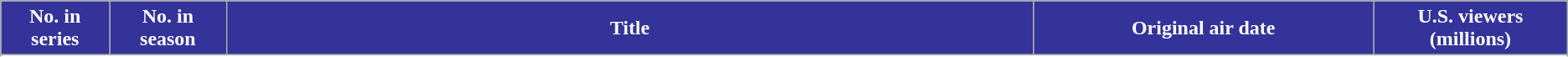<table class="wikitable plainrowheaders">
<tr>
<th style="background:#333399; color: white; width:1%;">No. in<br>series</th>
<th style="background:#333399; color: white; width:1%;">No. in<br>season</th>
<th style="background:#333399; color: white; width:12%;">Title</th>
<th style="background:#333399; color: white; width:5%;">Original air date</th>
<th style="background:#333399; color: white; width:2%;">U.S. viewers<br>(millions)</th>
</tr>
<tr style="background:#fff;">
</tr>
<tr>
</tr>
</table>
